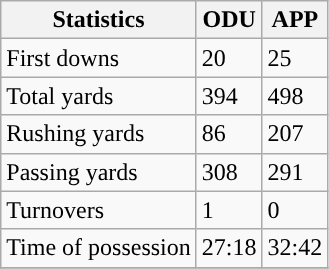<table class="wikitable" style="float: left;">
<tr>
<th>Statistics</th>
<th>ODU</th>
<th>APP</th>
</tr>
<tr>
<td>First downs</td>
<td>20</td>
<td>25</td>
</tr>
<tr>
<td>Total yards</td>
<td>394</td>
<td>498</td>
</tr>
<tr>
<td>Rushing yards</td>
<td>86</td>
<td>207</td>
</tr>
<tr>
<td>Passing yards</td>
<td>308</td>
<td>291</td>
</tr>
<tr>
<td>Turnovers</td>
<td>1</td>
<td>0</td>
</tr>
<tr>
<td>Time of possession</td>
<td>27:18</td>
<td>32:42</td>
</tr>
<tr>
</tr>
</table>
